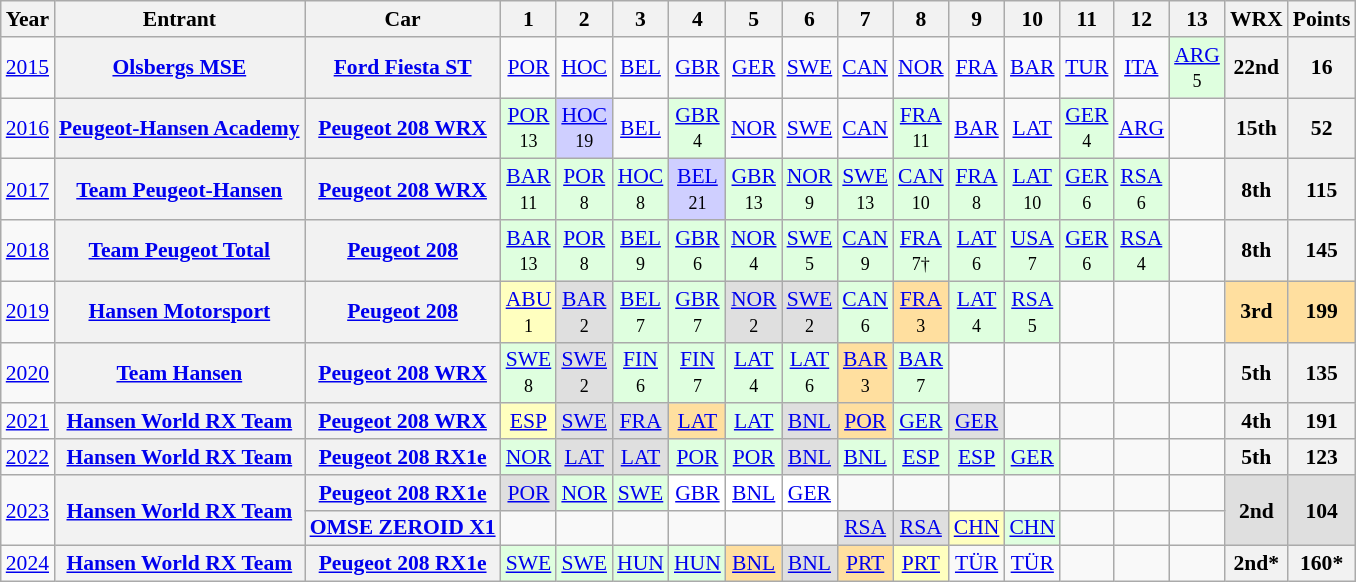<table class="wikitable" border="1" style="text-align:center; font-size:90%;">
<tr valign="top">
<th>Year</th>
<th>Entrant</th>
<th>Car</th>
<th>1</th>
<th>2</th>
<th>3</th>
<th>4</th>
<th>5</th>
<th>6</th>
<th>7</th>
<th>8</th>
<th>9</th>
<th>10</th>
<th>11</th>
<th>12</th>
<th>13</th>
<th>WRX</th>
<th>Points</th>
</tr>
<tr>
<td><a href='#'>2015</a></td>
<th><a href='#'>Olsbergs MSE</a></th>
<th><a href='#'>Ford Fiesta ST</a></th>
<td><a href='#'>POR</a></td>
<td><a href='#'>HOC</a></td>
<td><a href='#'>BEL</a></td>
<td><a href='#'>GBR</a></td>
<td><a href='#'>GER</a></td>
<td><a href='#'>SWE</a></td>
<td><a href='#'>CAN</a></td>
<td><a href='#'>NOR</a></td>
<td><a href='#'>FRA</a></td>
<td><a href='#'>BAR</a></td>
<td><a href='#'>TUR</a></td>
<td><a href='#'>ITA</a></td>
<td style="background:#DFFFDF;"><a href='#'>ARG</a><br><small>5</small></td>
<th>22nd</th>
<th>16</th>
</tr>
<tr>
<td><a href='#'>2016</a></td>
<th><a href='#'>Peugeot-Hansen Academy</a></th>
<th><a href='#'>Peugeot 208 WRX</a></th>
<td style="background:#DFFFDF;"><a href='#'>POR</a><br><small>13</small></td>
<td style="background:#CFCFFF;"><a href='#'>HOC</a><br><small>19</small></td>
<td><a href='#'>BEL</a><br><small></small></td>
<td style="background:#DFFFDF;"><a href='#'>GBR</a><br><small>4</small></td>
<td><a href='#'>NOR</a><br><small></small></td>
<td><a href='#'>SWE</a><br><small></small></td>
<td><a href='#'>CAN</a><br><small></small></td>
<td style="background:#DFFFDF;"><a href='#'>FRA</a><br><small>11</small></td>
<td><a href='#'>BAR</a><br><small></small></td>
<td><a href='#'>LAT</a><br><small></small></td>
<td style="background:#DFFFDF;"><a href='#'>GER</a><br><small>4</small></td>
<td><a href='#'>ARG</a><br><small></small></td>
<td></td>
<th>15th</th>
<th>52</th>
</tr>
<tr>
<td><a href='#'>2017</a></td>
<th><a href='#'>Team Peugeot-Hansen</a></th>
<th><a href='#'>Peugeot 208 WRX</a></th>
<td style="background:#DFFFDF;"><a href='#'>BAR</a><br><small>11</small></td>
<td style="background:#DFFFDF;"><a href='#'>POR</a><br><small>8</small></td>
<td style="background:#DFFFDF;"><a href='#'>HOC</a><br><small>8</small></td>
<td style="background:#CFCFFF;"><a href='#'>BEL</a><br><small>21</small></td>
<td style="background:#DFFFDF;"><a href='#'>GBR</a><br><small>13</small></td>
<td style="background:#DFFFDF;"><a href='#'>NOR</a><br><small>9</small></td>
<td style="background:#DFFFDF;"><a href='#'>SWE</a><br><small>13</small></td>
<td style="background:#DFFFDF;"><a href='#'>CAN</a><br><small>10</small></td>
<td style="background:#DFFFDF;"><a href='#'>FRA</a><br><small>8</small></td>
<td style="background:#DFFFDF;"><a href='#'>LAT</a><br><small>10</small></td>
<td style="background:#DFFFDF;"><a href='#'>GER</a><br><small>6</small></td>
<td style="background:#DFFFDF;"><a href='#'>RSA</a><br><small>6</small></td>
<td></td>
<th>8th</th>
<th>115</th>
</tr>
<tr>
<td><a href='#'>2018</a></td>
<th><a href='#'>Team Peugeot Total</a></th>
<th><a href='#'>Peugeot 208</a></th>
<td style="background:#DFFFDF;"><a href='#'>BAR</a><br><small>13</small></td>
<td style="background:#DFFFDF;"><a href='#'>POR</a><br><small>8</small></td>
<td style="background:#DFFFDF;"><a href='#'>BEL</a><br><small>9</small></td>
<td style="background:#DFFFDF;"><a href='#'>GBR</a><br><small>6</small></td>
<td style="background:#DFFFDF;"><a href='#'>NOR</a><br><small>4</small></td>
<td style="background:#DFFFDF;"><a href='#'>SWE</a><br><small>5</small></td>
<td style="background:#DFFFDF;"><a href='#'>CAN</a><br><small>9</small></td>
<td style="background:#DFFFDF;"><a href='#'>FRA</a><br><small>7†</small></td>
<td style="background:#DFFFDF;"><a href='#'>LAT</a><br><small>6</small></td>
<td style="background:#DFFFDF;"><a href='#'>USA</a><br><small>7</small></td>
<td style="background:#DFFFDF;"><a href='#'>GER</a><br><small>6</small></td>
<td style="background:#DFFFDF;"><a href='#'>RSA</a><br><small>4</small></td>
<td></td>
<th>8th</th>
<th>145</th>
</tr>
<tr>
<td><a href='#'>2019</a></td>
<th><a href='#'>Hansen Motorsport</a></th>
<th><a href='#'>Peugeot 208</a></th>
<td style="background:#FFFFBF;"><a href='#'>ABU</a><br><small>1</small></td>
<td style="background:#DFDFDF;"><a href='#'>BAR</a><br><small>2</small></td>
<td style="background:#DFFFDF;"><a href='#'>BEL</a><br><small>7</small></td>
<td style="background:#DFFFDF;"><a href='#'>GBR</a><br><small>7</small></td>
<td style="background:#DFDFDF;"><a href='#'>NOR</a><br><small>2</small></td>
<td style="background:#DFDFDF;"><a href='#'>SWE</a><br><small>2</small></td>
<td style="background:#DFFFDF;"><a href='#'>CAN</a><br><small>6</small></td>
<td style="background:#FFDF9F;"><a href='#'>FRA</a><br><small>3</small></td>
<td style="background:#DFFFDF;"><a href='#'>LAT</a><br><small>4</small></td>
<td style="background:#DFFFDF;"><a href='#'>RSA</a><br><small>5</small></td>
<td></td>
<td></td>
<td></td>
<th style="background:#FFDF9F;">3rd</th>
<th style="background:#FFDF9F;">199</th>
</tr>
<tr>
<td><a href='#'>2020</a></td>
<th><a href='#'>Team Hansen</a></th>
<th><a href='#'>Peugeot 208 WRX</a></th>
<td style="background:#DFFFDF;"><a href='#'>SWE</a><br><small>8</small></td>
<td style="background:#DFDFDF;"><a href='#'>SWE</a><br><small>2</small></td>
<td style="background:#DFFFDF;"><a href='#'>FIN</a><br><small>6</small></td>
<td style="background:#DFFFDF;"><a href='#'>FIN</a><br><small>7</small></td>
<td style="background:#DFFFDF;"><a href='#'>LAT</a><br><small>4</small></td>
<td style="background:#DFFFDF;"><a href='#'>LAT</a><br><small>6</small></td>
<td style="background:#FFDF9F;"><a href='#'>BAR</a><br><small>3</small></td>
<td style="background:#DFFFDF;"><a href='#'>BAR</a><br><small>7</small></td>
<td></td>
<td></td>
<td></td>
<td></td>
<td></td>
<th>5th</th>
<th>135</th>
</tr>
<tr>
<td><a href='#'>2021</a></td>
<th><a href='#'>Hansen World RX Team</a></th>
<th><a href='#'>Peugeot 208 WRX</a></th>
<td style="background:#FFFFBF;"><a href='#'>ESP</a><br></td>
<td style="background:#DFDFDF;"><a href='#'>SWE</a><br></td>
<td style="background:#DFDFDF;"><a href='#'>FRA</a><br></td>
<td style="background:#FFDF9F;"><a href='#'>LAT</a><br></td>
<td style="background:#DFFFDF;"><a href='#'>LAT</a><br></td>
<td style="background:#DFDFDF;"><a href='#'>BNL</a><br></td>
<td style="background:#FFDF9F;"><a href='#'>POR</a><br></td>
<td style="background:#DFFFDF;"><a href='#'>GER</a><br></td>
<td style="background:#DFDFDF;"><a href='#'>GER</a><br></td>
<td></td>
<td></td>
<td></td>
<td></td>
<th>4th</th>
<th>191</th>
</tr>
<tr>
<td><a href='#'>2022</a></td>
<th><a href='#'>Hansen World RX Team</a></th>
<th><a href='#'>Peugeot 208 RX1e</a></th>
<td style="background:#DFFFDF;"><a href='#'>NOR</a><br></td>
<td style="background:#DFDFDF;"><a href='#'>LAT</a><br></td>
<td style="background:#DFDFDF;"><a href='#'>LAT</a><br></td>
<td style="background:#DFFFDF;"><a href='#'>POR</a><br></td>
<td style="background:#DFFFDF;"><a href='#'>POR</a><br></td>
<td style="background:#DFDFDF;"><a href='#'>BNL</a><br></td>
<td style="background:#DFFFDF;"><a href='#'>BNL</a><br></td>
<td style="background:#DFFFDF;"><a href='#'>ESP</a><br></td>
<td style="background:#DFFFDF;"><a href='#'>ESP</a><br></td>
<td style="background:#DFFFDF;"><a href='#'>GER</a><br></td>
<td></td>
<td></td>
<td></td>
<th>5th</th>
<th>123</th>
</tr>
<tr>
<td rowspan=2><a href='#'>2023</a></td>
<th rowspan=2><a href='#'>Hansen World RX Team</a></th>
<th><a href='#'>Peugeot 208 RX1e</a></th>
<td style="background:#DFDFDF;"><a href='#'>POR</a><br></td>
<td style="background:#DFFFDF;"><a href='#'>NOR</a><br></td>
<td style="background:#DFFFDF;"><a href='#'>SWE</a><br></td>
<td style="background:#ffffff;"><a href='#'>GBR</a><br></td>
<td style="background:#ffffff;"><a href='#'>BNL</a><br></td>
<td style="background:#ffffff;"><a href='#'>GER</a><br></td>
<td></td>
<td></td>
<td></td>
<td></td>
<td></td>
<td></td>
<td></td>
<th rowspan=2 style="background:#DFDFDF;">2nd</th>
<th rowspan=2 style="background:#DFDFDF;">104</th>
</tr>
<tr>
<th><a href='#'>OMSE ZEROID X1</a></th>
<td></td>
<td></td>
<td></td>
<td></td>
<td></td>
<td></td>
<td style="background:#DFDFDF;"><a href='#'>RSA</a><br></td>
<td style="background:#DFDFDF;"><a href='#'>RSA</a><br></td>
<td style="background:#ffffbf;"><a href='#'>CHN</a><br></td>
<td style="background:#DFFFDF;"><a href='#'>CHN</a><br></td>
<td></td>
<td></td>
<td></td>
</tr>
<tr>
<td><a href='#'>2024</a></td>
<th><a href='#'>Hansen World RX Team</a></th>
<th><a href='#'>Peugeot 208 RX1e</a></th>
<td style="background:#DFFFDF;"><a href='#'>SWE</a><br></td>
<td style="background:#DFFFDF;"><a href='#'>SWE</a><br></td>
<td style="background:#DFFFDF;"><a href='#'>HUN</a><br></td>
<td style="background:#DFFFDF;"><a href='#'>HUN</a><br></td>
<td style="background:#FFDF9F;"><a href='#'>BNL</a><br></td>
<td style="background:#DFDFDF;"><a href='#'>BNL</a><br></td>
<td style="background:#FFDF9F;"><a href='#'>PRT</a><br></td>
<td style="background:#ffffbf;"><a href='#'>PRT</a><br></td>
<td><a href='#'>TÜR</a><br></td>
<td><a href='#'>TÜR</a><br></td>
<td></td>
<td></td>
<td></td>
<th>2nd*</th>
<th>160*</th>
</tr>
</table>
